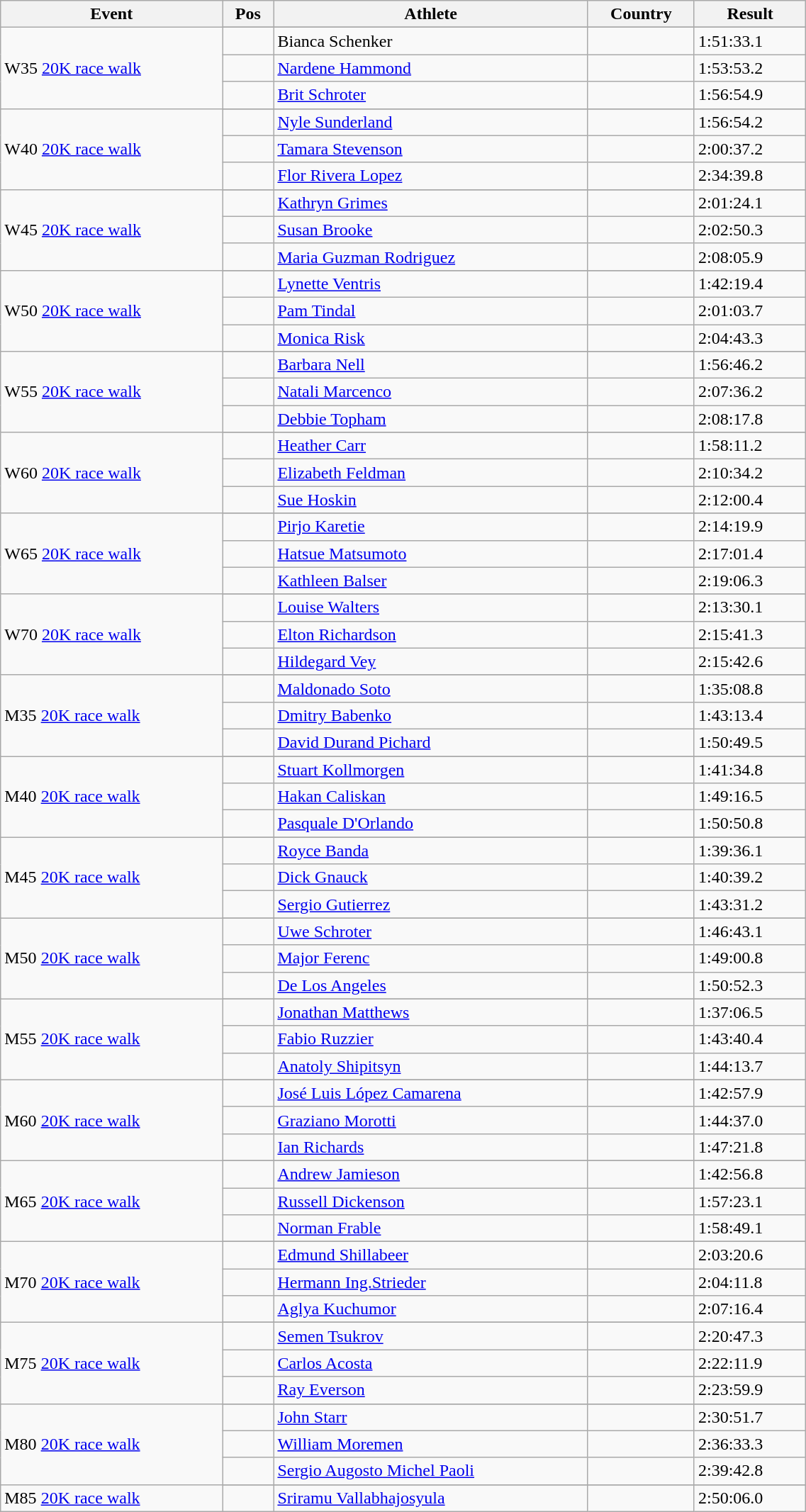<table class="wikitable" style="width:60%;">
<tr>
<th>Event</th>
<th>Pos</th>
<th>Athlete</th>
<th>Country</th>
<th>Result</th>
</tr>
<tr>
<td rowspan="4">W35 <a href='#'>20K race walk</a></td>
</tr>
<tr>
<td align=center></td>
<td align=left>Bianca Schenker</td>
<td align=left></td>
<td>1:51:33.1</td>
</tr>
<tr>
<td align=center></td>
<td align=left><a href='#'>Nardene Hammond</a></td>
<td align=left></td>
<td>1:53:53.2</td>
</tr>
<tr>
<td align=center></td>
<td align=left><a href='#'>Brit Schroter</a></td>
<td align=left></td>
<td>1:56:54.9</td>
</tr>
<tr>
<td rowspan="4">W40 <a href='#'>20K race walk</a></td>
</tr>
<tr>
<td align=center></td>
<td align=left><a href='#'>Nyle Sunderland</a></td>
<td align=left></td>
<td>1:56:54.2</td>
</tr>
<tr>
<td align=center></td>
<td align=left><a href='#'>Tamara Stevenson</a></td>
<td align=left></td>
<td>2:00:37.2</td>
</tr>
<tr>
<td align=center></td>
<td align=left><a href='#'>Flor Rivera Lopez</a></td>
<td align=left></td>
<td>2:34:39.8</td>
</tr>
<tr>
<td rowspan="4">W45 <a href='#'>20K race walk</a></td>
</tr>
<tr>
<td align=center></td>
<td align=left><a href='#'>Kathryn Grimes</a></td>
<td align=left></td>
<td>2:01:24.1</td>
</tr>
<tr>
<td align=center></td>
<td align=left><a href='#'>Susan Brooke</a></td>
<td align=left></td>
<td>2:02:50.3</td>
</tr>
<tr>
<td align=center></td>
<td align=left><a href='#'>Maria Guzman Rodriguez</a></td>
<td align=left></td>
<td>2:08:05.9</td>
</tr>
<tr>
<td rowspan="4">W50 <a href='#'>20K race walk</a></td>
</tr>
<tr>
<td align=center></td>
<td align=left><a href='#'>Lynette Ventris</a></td>
<td align=left></td>
<td>1:42:19.4</td>
</tr>
<tr>
<td align=center></td>
<td align=left><a href='#'>Pam Tindal</a></td>
<td align=left></td>
<td>2:01:03.7</td>
</tr>
<tr>
<td align=center></td>
<td align=left><a href='#'>Monica Risk</a></td>
<td align=left></td>
<td>2:04:43.3</td>
</tr>
<tr>
<td rowspan="4">W55 <a href='#'>20K race walk</a></td>
</tr>
<tr>
<td align=center></td>
<td align=left><a href='#'>Barbara Nell</a></td>
<td align=left></td>
<td>1:56:46.2</td>
</tr>
<tr>
<td align=center></td>
<td align=left><a href='#'>Natali Marcenco</a></td>
<td align=left></td>
<td>2:07:36.2</td>
</tr>
<tr>
<td align=center></td>
<td align=left><a href='#'>Debbie Topham</a></td>
<td align=left></td>
<td>2:08:17.8</td>
</tr>
<tr>
<td rowspan="4">W60 <a href='#'>20K race walk</a></td>
</tr>
<tr>
<td align=center></td>
<td align=left><a href='#'>Heather Carr</a></td>
<td align=left></td>
<td>1:58:11.2</td>
</tr>
<tr>
<td align=center></td>
<td align=left><a href='#'>Elizabeth Feldman</a></td>
<td align=left></td>
<td>2:10:34.2</td>
</tr>
<tr>
<td align=center></td>
<td align=left><a href='#'>Sue Hoskin</a></td>
<td align=left></td>
<td>2:12:00.4</td>
</tr>
<tr>
<td rowspan="4">W65 <a href='#'>20K race walk</a></td>
</tr>
<tr>
<td align=center></td>
<td align=left><a href='#'>Pirjo Karetie</a></td>
<td align=left></td>
<td>2:14:19.9</td>
</tr>
<tr>
<td align=center></td>
<td align=left><a href='#'>Hatsue Matsumoto</a></td>
<td align=left></td>
<td>2:17:01.4</td>
</tr>
<tr>
<td align=center></td>
<td align=left><a href='#'>Kathleen Balser</a></td>
<td align=left></td>
<td>2:19:06.3</td>
</tr>
<tr>
<td rowspan="4">W70 <a href='#'>20K race walk</a></td>
</tr>
<tr>
<td align=center></td>
<td align=left><a href='#'>Louise Walters</a></td>
<td align=left></td>
<td>2:13:30.1</td>
</tr>
<tr>
<td align=center></td>
<td align=left><a href='#'>Elton Richardson</a></td>
<td align=left></td>
<td>2:15:41.3</td>
</tr>
<tr>
<td align=center></td>
<td align=left><a href='#'>Hildegard Vey</a></td>
<td align=left></td>
<td>2:15:42.6</td>
</tr>
<tr>
<td rowspan="4">M35 <a href='#'>20K race walk</a></td>
</tr>
<tr>
<td align=center></td>
<td align=left><a href='#'>Maldonado Soto</a></td>
<td align=left></td>
<td>1:35:08.8</td>
</tr>
<tr>
<td align=center></td>
<td align=left><a href='#'>Dmitry Babenko</a></td>
<td align=left></td>
<td>1:43:13.4</td>
</tr>
<tr>
<td align=center></td>
<td align=left><a href='#'>David Durand Pichard</a></td>
<td align=left></td>
<td>1:50:49.5</td>
</tr>
<tr>
<td rowspan="4">M40 <a href='#'>20K race walk</a></td>
</tr>
<tr>
<td align=center></td>
<td align=left><a href='#'>Stuart Kollmorgen</a></td>
<td align=left></td>
<td>1:41:34.8</td>
</tr>
<tr>
<td align=center></td>
<td align=left><a href='#'>Hakan Caliskan</a></td>
<td align=left></td>
<td>1:49:16.5</td>
</tr>
<tr>
<td align=center></td>
<td align=left><a href='#'>Pasquale D'Orlando</a></td>
<td align=left></td>
<td>1:50:50.8</td>
</tr>
<tr>
<td rowspan="4">M45 <a href='#'>20K race walk</a></td>
</tr>
<tr>
<td align=center></td>
<td align=left><a href='#'>Royce Banda</a></td>
<td align=left></td>
<td>1:39:36.1</td>
</tr>
<tr>
<td align=center></td>
<td align=left><a href='#'>Dick Gnauck</a></td>
<td align=left></td>
<td>1:40:39.2</td>
</tr>
<tr>
<td align=center></td>
<td align=left><a href='#'>Sergio Gutierrez</a></td>
<td align=left></td>
<td>1:43:31.2</td>
</tr>
<tr>
<td rowspan="4">M50 <a href='#'>20K race walk</a></td>
</tr>
<tr>
<td align=center></td>
<td align=left><a href='#'>Uwe Schroter</a></td>
<td align=left></td>
<td>1:46:43.1</td>
</tr>
<tr>
<td align=center></td>
<td align=left><a href='#'>Major Ferenc</a></td>
<td align=left></td>
<td>1:49:00.8</td>
</tr>
<tr>
<td align=center></td>
<td align=left><a href='#'>De Los Angeles</a></td>
<td align=left></td>
<td>1:50:52.3</td>
</tr>
<tr>
<td rowspan="4">M55 <a href='#'>20K race walk</a></td>
</tr>
<tr>
<td align=center></td>
<td align=left><a href='#'>Jonathan Matthews</a></td>
<td align=left></td>
<td>1:37:06.5</td>
</tr>
<tr>
<td align=center></td>
<td align=left><a href='#'>Fabio Ruzzier</a></td>
<td align=left></td>
<td>1:43:40.4</td>
</tr>
<tr>
<td align=center></td>
<td align=left><a href='#'>Anatoly Shipitsyn</a></td>
<td align=left></td>
<td>1:44:13.7</td>
</tr>
<tr>
<td rowspan="4">M60 <a href='#'>20K race walk</a></td>
</tr>
<tr>
<td align=center></td>
<td align=left><a href='#'>José Luis López Camarena</a></td>
<td align=left></td>
<td>1:42:57.9</td>
</tr>
<tr>
<td align=center></td>
<td align=left><a href='#'>Graziano Morotti</a></td>
<td align=left></td>
<td>1:44:37.0</td>
</tr>
<tr>
<td align=center></td>
<td align=left><a href='#'>Ian Richards</a></td>
<td align=left></td>
<td>1:47:21.8</td>
</tr>
<tr>
<td rowspan="4">M65 <a href='#'>20K race walk</a></td>
</tr>
<tr>
<td align=center></td>
<td align=left><a href='#'>Andrew Jamieson</a></td>
<td align=left></td>
<td>1:42:56.8</td>
</tr>
<tr>
<td align=center></td>
<td align=left><a href='#'>Russell Dickenson</a></td>
<td align=left></td>
<td>1:57:23.1</td>
</tr>
<tr>
<td align=center></td>
<td align=left><a href='#'>Norman Frable</a></td>
<td align=left></td>
<td>1:58:49.1</td>
</tr>
<tr>
<td rowspan="4">M70 <a href='#'>20K race walk</a></td>
</tr>
<tr>
<td align=center></td>
<td align=left><a href='#'>Edmund Shillabeer</a></td>
<td align=left></td>
<td>2:03:20.6</td>
</tr>
<tr>
<td align=center></td>
<td align=left><a href='#'>Hermann Ing.Strieder</a></td>
<td align=left></td>
<td>2:04:11.8</td>
</tr>
<tr>
<td align=center></td>
<td align=left><a href='#'>Aglya Kuchumor</a></td>
<td align=left></td>
<td>2:07:16.4</td>
</tr>
<tr>
<td rowspan="4">M75 <a href='#'>20K race walk</a></td>
</tr>
<tr>
<td align=center></td>
<td align=left><a href='#'>Semen Tsukrov</a></td>
<td align=left></td>
<td>2:20:47.3</td>
</tr>
<tr>
<td align=center></td>
<td align=left><a href='#'>Carlos Acosta</a></td>
<td align=left></td>
<td>2:22:11.9</td>
</tr>
<tr>
<td align=center></td>
<td align=left><a href='#'>Ray Everson</a></td>
<td align=left></td>
<td>2:23:59.9</td>
</tr>
<tr>
<td rowspan="4">M80 <a href='#'>20K race walk</a></td>
</tr>
<tr>
<td align=center></td>
<td align=left><a href='#'>John Starr</a></td>
<td align=left></td>
<td>2:30:51.7</td>
</tr>
<tr>
<td align=center></td>
<td align=left><a href='#'>William Moremen</a></td>
<td align=left></td>
<td>2:36:33.3</td>
</tr>
<tr>
<td align=center></td>
<td align=left><a href='#'>Sergio Augosto Michel Paoli</a></td>
<td align=left></td>
<td>2:39:42.8</td>
</tr>
<tr>
<td rowspan="2">M85 <a href='#'>20K race walk</a></td>
</tr>
<tr>
<td align=center></td>
<td align=left><a href='#'>Sriramu Vallabhajosyula</a></td>
<td align=left></td>
<td>2:50:06.0</td>
</tr>
</table>
